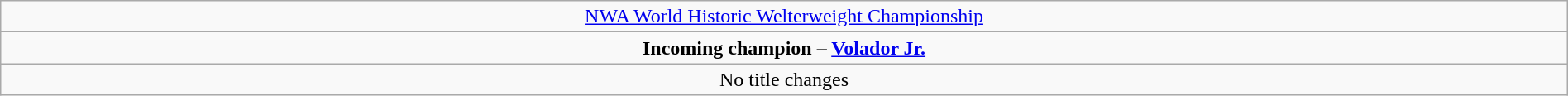<table class="wikitable" style="text-align:center; width:100%;">
<tr>
<td colspan="4" style="text-align: center;"><a href='#'>NWA World Historic Welterweight Championship</a></td>
</tr>
<tr>
<td colspan="4" style="text-align: center;"><strong>Incoming champion – <a href='#'>Volador Jr.</a></strong></td>
</tr>
<tr>
<td colspan="4" style="text-align: center;">No title changes</td>
</tr>
</table>
